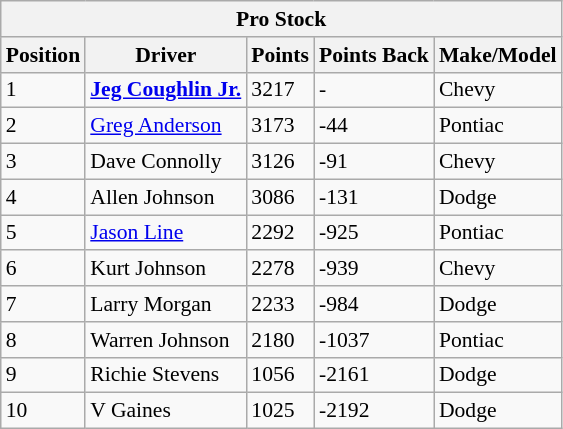<table class="wikitable" style="font-size:90%;">
<tr>
<th colspan="5">Pro Stock</th>
</tr>
<tr>
<th>Position</th>
<th>Driver</th>
<th>Points</th>
<th>Points Back</th>
<th>Make/Model</th>
</tr>
<tr>
<td>1</td>
<td><strong><a href='#'>Jeg Coughlin Jr.</a></strong></td>
<td>3217</td>
<td>-</td>
<td>Chevy</td>
</tr>
<tr>
<td>2</td>
<td><a href='#'>Greg Anderson</a></td>
<td>3173</td>
<td>-44</td>
<td>Pontiac</td>
</tr>
<tr>
<td>3</td>
<td>Dave Connolly</td>
<td>3126</td>
<td>-91</td>
<td>Chevy</td>
</tr>
<tr>
<td>4</td>
<td>Allen Johnson</td>
<td>3086</td>
<td>-131</td>
<td>Dodge</td>
</tr>
<tr>
<td>5</td>
<td><a href='#'>Jason Line</a></td>
<td>2292</td>
<td>-925</td>
<td>Pontiac</td>
</tr>
<tr>
<td>6</td>
<td>Kurt Johnson</td>
<td>2278</td>
<td>-939</td>
<td>Chevy</td>
</tr>
<tr>
<td>7</td>
<td>Larry Morgan</td>
<td>2233</td>
<td>-984</td>
<td>Dodge</td>
</tr>
<tr>
<td>8</td>
<td>Warren Johnson</td>
<td>2180</td>
<td>-1037</td>
<td>Pontiac</td>
</tr>
<tr>
<td>9</td>
<td>Richie Stevens</td>
<td>1056</td>
<td>-2161</td>
<td>Dodge</td>
</tr>
<tr>
<td>10</td>
<td>V Gaines</td>
<td>1025</td>
<td>-2192</td>
<td>Dodge</td>
</tr>
</table>
